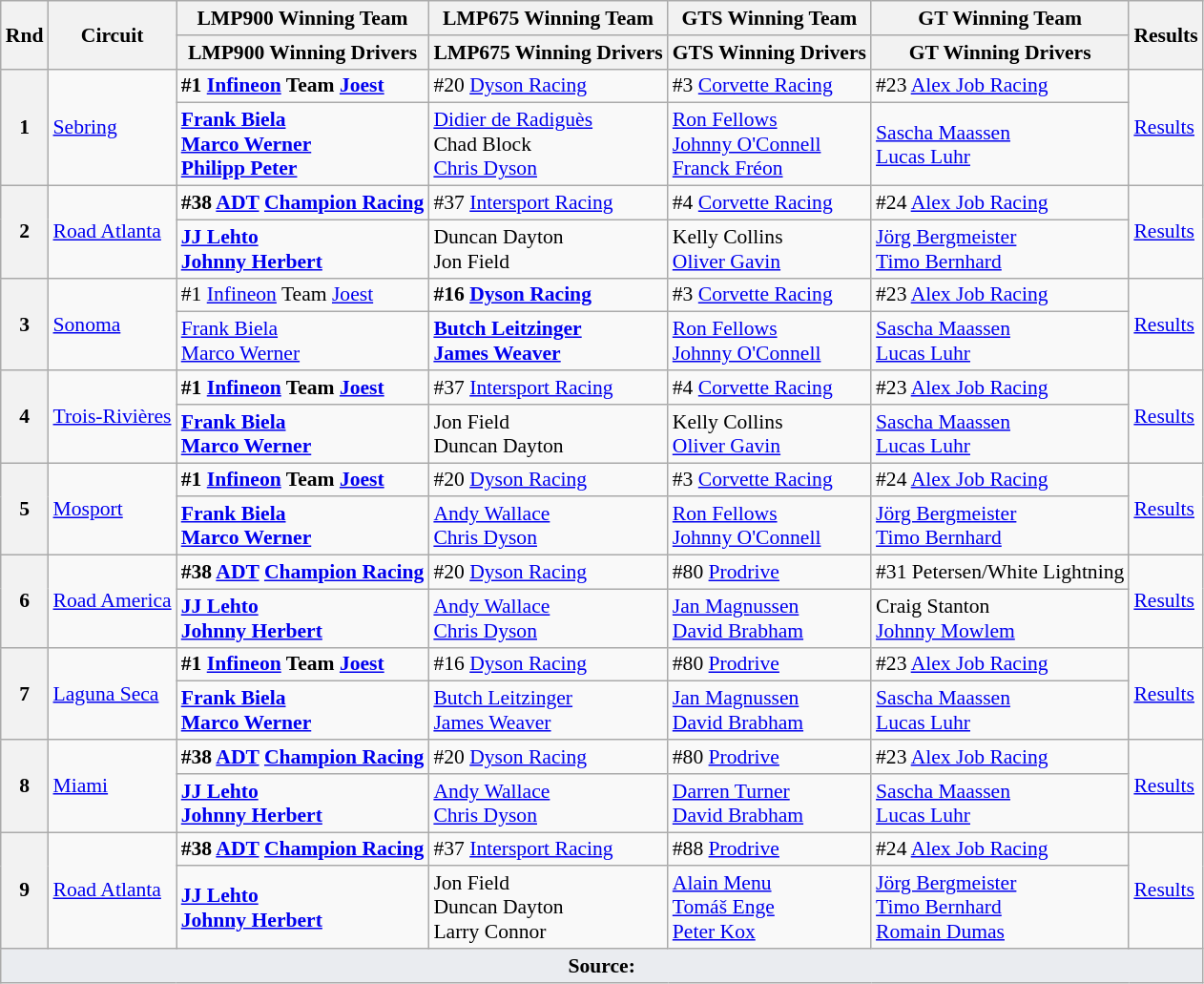<table class="wikitable" style="font-size: 90%;">
<tr>
<th rowspan=2>Rnd</th>
<th rowspan=2>Circuit</th>
<th>LMP900 Winning Team</th>
<th>LMP675 Winning Team</th>
<th>GTS Winning Team</th>
<th>GT Winning Team</th>
<th rowspan=2>Results</th>
</tr>
<tr>
<th>LMP900 Winning Drivers</th>
<th>LMP675 Winning Drivers</th>
<th>GTS Winning Drivers</th>
<th>GT Winning Drivers</th>
</tr>
<tr>
<th rowspan=2>1</th>
<td rowspan=2><a href='#'>Sebring</a></td>
<td><strong> #1 <a href='#'>Infineon</a> Team <a href='#'>Joest</a></strong></td>
<td> #20 <a href='#'>Dyson Racing</a></td>
<td> #3 <a href='#'>Corvette Racing</a></td>
<td> #23 <a href='#'>Alex Job Racing</a></td>
<td rowspan=2><a href='#'>Results</a></td>
</tr>
<tr>
<td><strong> <a href='#'>Frank Biela</a><br> <a href='#'>Marco Werner</a><br> <a href='#'>Philipp Peter</a></strong></td>
<td> <a href='#'>Didier de Radiguès</a><br> Chad Block<br> <a href='#'>Chris Dyson</a></td>
<td> <a href='#'>Ron Fellows</a><br> <a href='#'>Johnny O'Connell</a><br> <a href='#'>Franck Fréon</a></td>
<td> <a href='#'>Sascha Maassen</a><br> <a href='#'>Lucas Luhr</a></td>
</tr>
<tr>
<th rowspan=2>2</th>
<td rowspan=2><a href='#'>Road Atlanta</a></td>
<td><strong> #38 <a href='#'>ADT</a> <a href='#'>Champion Racing</a></strong></td>
<td> #37 <a href='#'>Intersport Racing</a></td>
<td> #4 <a href='#'>Corvette Racing</a></td>
<td> #24 <a href='#'>Alex Job Racing</a></td>
<td rowspan=2><a href='#'>Results</a></td>
</tr>
<tr>
<td><strong> <a href='#'>JJ Lehto</a><br> <a href='#'>Johnny Herbert</a></strong></td>
<td> Duncan Dayton<br> Jon Field</td>
<td> Kelly Collins<br> <a href='#'>Oliver Gavin</a></td>
<td> <a href='#'>Jörg Bergmeister</a><br> <a href='#'>Timo Bernhard</a></td>
</tr>
<tr>
<th rowspan=2>3</th>
<td rowspan=2><a href='#'>Sonoma</a></td>
<td> #1 <a href='#'>Infineon</a> Team <a href='#'>Joest</a></td>
<td><strong> #16 <a href='#'>Dyson Racing</a></strong></td>
<td> #3 <a href='#'>Corvette Racing</a></td>
<td> #23 <a href='#'>Alex Job Racing</a></td>
<td rowspan=2><a href='#'>Results</a></td>
</tr>
<tr>
<td> <a href='#'>Frank Biela</a><br> <a href='#'>Marco Werner</a></td>
<td><strong> <a href='#'>Butch Leitzinger</a><br> <a href='#'>James Weaver</a></strong></td>
<td> <a href='#'>Ron Fellows</a><br> <a href='#'>Johnny O'Connell</a></td>
<td> <a href='#'>Sascha Maassen</a><br> <a href='#'>Lucas Luhr</a></td>
</tr>
<tr>
<th rowspan=2>4</th>
<td rowspan=2><a href='#'>Trois-Rivières</a></td>
<td><strong> #1 <a href='#'>Infineon</a> Team <a href='#'>Joest</a></strong></td>
<td> #37 <a href='#'>Intersport Racing</a></td>
<td> #4 <a href='#'>Corvette Racing</a></td>
<td> #23 <a href='#'>Alex Job Racing</a></td>
<td rowspan=2><a href='#'>Results</a></td>
</tr>
<tr>
<td><strong> <a href='#'>Frank Biela</a><br> <a href='#'>Marco Werner</a></strong></td>
<td> Jon Field<br> Duncan Dayton</td>
<td> Kelly Collins<br> <a href='#'>Oliver Gavin</a></td>
<td> <a href='#'>Sascha Maassen</a><br> <a href='#'>Lucas Luhr</a></td>
</tr>
<tr>
<th rowspan=2>5</th>
<td rowspan=2><a href='#'>Mosport</a></td>
<td><strong> #1 <a href='#'>Infineon</a> Team <a href='#'>Joest</a></strong></td>
<td> #20 <a href='#'>Dyson Racing</a></td>
<td> #3 <a href='#'>Corvette Racing</a></td>
<td> #24 <a href='#'>Alex Job Racing</a></td>
<td rowspan=2><a href='#'>Results</a></td>
</tr>
<tr>
<td><strong> <a href='#'>Frank Biela</a><br> <a href='#'>Marco Werner</a></strong></td>
<td> <a href='#'>Andy Wallace</a><br> <a href='#'>Chris Dyson</a></td>
<td> <a href='#'>Ron Fellows</a><br> <a href='#'>Johnny O'Connell</a></td>
<td> <a href='#'>Jörg Bergmeister</a><br> <a href='#'>Timo Bernhard</a></td>
</tr>
<tr>
<th rowspan=2>6</th>
<td rowspan=2><a href='#'>Road America</a></td>
<td><strong> #38 <a href='#'>ADT</a> <a href='#'>Champion Racing</a></strong></td>
<td> #20 <a href='#'>Dyson Racing</a></td>
<td> #80 <a href='#'>Prodrive</a></td>
<td> #31 Petersen/White Lightning</td>
<td rowspan=2><a href='#'>Results</a></td>
</tr>
<tr>
<td><strong> <a href='#'>JJ Lehto</a><br> <a href='#'>Johnny Herbert</a></strong></td>
<td> <a href='#'>Andy Wallace</a><br> <a href='#'>Chris Dyson</a></td>
<td> <a href='#'>Jan Magnussen</a><br> <a href='#'>David Brabham</a></td>
<td> Craig Stanton<br> <a href='#'>Johnny Mowlem</a></td>
</tr>
<tr>
<th rowspan=2>7</th>
<td rowspan=2><a href='#'>Laguna Seca</a></td>
<td><strong> #1 <a href='#'>Infineon</a> Team <a href='#'>Joest</a></strong></td>
<td> #16 <a href='#'>Dyson Racing</a></td>
<td> #80 <a href='#'>Prodrive</a></td>
<td> #23 <a href='#'>Alex Job Racing</a></td>
<td rowspan=2><a href='#'>Results</a></td>
</tr>
<tr>
<td><strong> <a href='#'>Frank Biela</a><br> <a href='#'>Marco Werner</a></strong></td>
<td> <a href='#'>Butch Leitzinger</a><br> <a href='#'>James Weaver</a></td>
<td> <a href='#'>Jan Magnussen</a><br> <a href='#'>David Brabham</a></td>
<td> <a href='#'>Sascha Maassen</a><br> <a href='#'>Lucas Luhr</a></td>
</tr>
<tr>
<th rowspan=2>8</th>
<td rowspan=2><a href='#'>Miami</a></td>
<td><strong> #38 <a href='#'>ADT</a> <a href='#'>Champion Racing</a></strong></td>
<td> #20 <a href='#'>Dyson Racing</a></td>
<td> #80 <a href='#'>Prodrive</a></td>
<td> #23 <a href='#'>Alex Job Racing</a></td>
<td rowspan=2><a href='#'>Results</a></td>
</tr>
<tr>
<td><strong> <a href='#'>JJ Lehto</a><br> <a href='#'>Johnny Herbert</a></strong></td>
<td> <a href='#'>Andy Wallace</a><br> <a href='#'>Chris Dyson</a></td>
<td> <a href='#'>Darren Turner</a><br> <a href='#'>David Brabham</a></td>
<td> <a href='#'>Sascha Maassen</a><br> <a href='#'>Lucas Luhr</a></td>
</tr>
<tr>
<th rowspan=2>9</th>
<td rowspan=2><a href='#'>Road Atlanta</a></td>
<td><strong> #38 <a href='#'>ADT</a> <a href='#'>Champion Racing</a></strong></td>
<td> #37 <a href='#'>Intersport Racing</a></td>
<td> #88 <a href='#'>Prodrive</a></td>
<td> #24 <a href='#'>Alex Job Racing</a></td>
<td rowspan=2><a href='#'>Results</a></td>
</tr>
<tr>
<td><strong> <a href='#'>JJ Lehto</a><br> <a href='#'>Johnny Herbert</a></strong></td>
<td> Jon Field<br> Duncan Dayton<br> Larry Connor</td>
<td> <a href='#'>Alain Menu</a><br> <a href='#'>Tomáš Enge</a><br> <a href='#'>Peter Kox</a></td>
<td> <a href='#'>Jörg Bergmeister</a><br> <a href='#'>Timo Bernhard</a><br> <a href='#'>Romain Dumas</a></td>
</tr>
<tr class="sortbottom">
<td colspan="7" style="background-color:#EAECF0;text-align:center"><strong>Source:</strong></td>
</tr>
</table>
